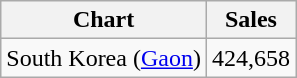<table class="wikitable">
<tr>
<th>Chart</th>
<th>Sales</th>
</tr>
<tr>
<td>South Korea (<a href='#'>Gaon</a>)</td>
<td>424,658</td>
</tr>
</table>
